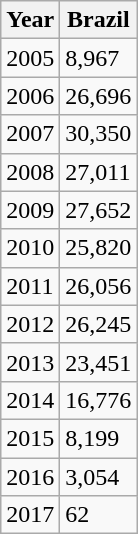<table class="wikitable">
<tr>
<th>Year</th>
<th>Brazil</th>
</tr>
<tr>
<td>2005</td>
<td>8,967</td>
</tr>
<tr>
<td>2006</td>
<td>26,696</td>
</tr>
<tr>
<td>2007</td>
<td>30,350</td>
</tr>
<tr>
<td>2008</td>
<td>27,011</td>
</tr>
<tr>
<td>2009</td>
<td>27,652</td>
</tr>
<tr>
<td>2010</td>
<td>25,820</td>
</tr>
<tr>
<td>2011</td>
<td>26,056</td>
</tr>
<tr>
<td>2012</td>
<td>26,245</td>
</tr>
<tr>
<td>2013</td>
<td>23,451</td>
</tr>
<tr>
<td>2014</td>
<td>16,776</td>
</tr>
<tr>
<td>2015</td>
<td>8,199</td>
</tr>
<tr>
<td>2016</td>
<td>3,054</td>
</tr>
<tr>
<td>2017</td>
<td>62</td>
</tr>
</table>
